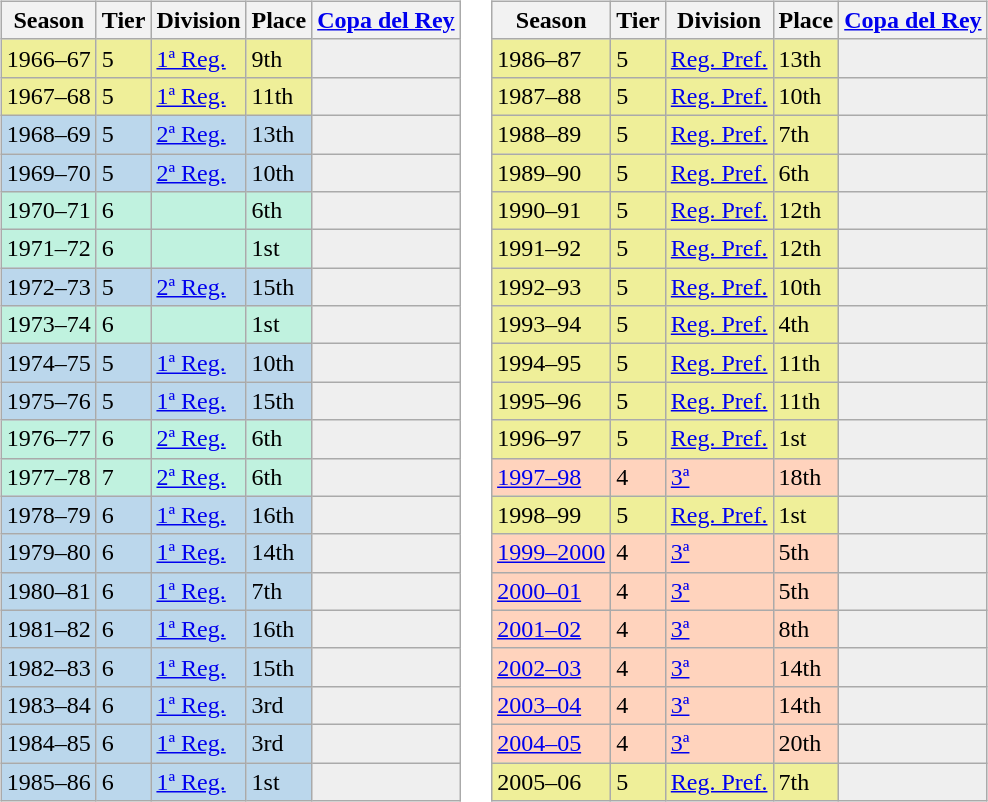<table>
<tr>
<td valign="top" width=0%><br><table class="wikitable">
<tr style="background:#f0f6fa;">
<th>Season</th>
<th>Tier</th>
<th>Division</th>
<th>Place</th>
<th><a href='#'>Copa del Rey</a></th>
</tr>
<tr>
<td style="background:#EFEF99;">1966–67</td>
<td style="background:#EFEF99;">5</td>
<td style="background:#EFEF99;"><a href='#'>1ª Reg.</a></td>
<td style="background:#EFEF99;">9th</td>
<th style="background:#efefef;"></th>
</tr>
<tr>
<td style="background:#EFEF99;">1967–68</td>
<td style="background:#EFEF99;">5</td>
<td style="background:#EFEF99;"><a href='#'>1ª Reg.</a></td>
<td style="background:#EFEF99;">11th</td>
<th style="background:#efefef;"></th>
</tr>
<tr>
<td style="background:#BBD7EC;">1968–69</td>
<td style="background:#BBD7EC;">5</td>
<td style="background:#BBD7EC;"><a href='#'>2ª Reg.</a></td>
<td style="background:#BBD7EC;">13th</td>
<th style="background:#efefef;"></th>
</tr>
<tr>
<td style="background:#BBD7EC;">1969–70</td>
<td style="background:#BBD7EC;">5</td>
<td style="background:#BBD7EC;"><a href='#'>2ª Reg.</a></td>
<td style="background:#BBD7EC;">10th</td>
<th style="background:#efefef;"></th>
</tr>
<tr>
<td style="background:#C0F2DF;">1970–71</td>
<td style="background:#C0F2DF;">6</td>
<td style="background:#C0F2DF;"></td>
<td style="background:#C0F2DF;">6th</td>
<th style="background:#efefef;"></th>
</tr>
<tr>
<td style="background:#C0F2DF;">1971–72</td>
<td style="background:#C0F2DF;">6</td>
<td style="background:#C0F2DF;"></td>
<td style="background:#C0F2DF;">1st</td>
<th style="background:#efefef;"></th>
</tr>
<tr>
<td style="background:#BBD7EC;">1972–73</td>
<td style="background:#BBD7EC;">5</td>
<td style="background:#BBD7EC;"><a href='#'>2ª Reg.</a></td>
<td style="background:#BBD7EC;">15th</td>
<th style="background:#efefef;"></th>
</tr>
<tr>
<td style="background:#C0F2DF;">1973–74</td>
<td style="background:#C0F2DF;">6</td>
<td style="background:#C0F2DF;"></td>
<td style="background:#C0F2DF;">1st</td>
<th style="background:#efefef;"></th>
</tr>
<tr>
<td style="background:#BBD7EC;">1974–75</td>
<td style="background:#BBD7EC;">5</td>
<td style="background:#BBD7EC;"><a href='#'>1ª Reg.</a></td>
<td style="background:#BBD7EC;">10th</td>
<th style="background:#efefef;"></th>
</tr>
<tr>
<td style="background:#BBD7EC;">1975–76</td>
<td style="background:#BBD7EC;">5</td>
<td style="background:#BBD7EC;"><a href='#'>1ª Reg.</a></td>
<td style="background:#BBD7EC;">15th</td>
<th style="background:#efefef;"></th>
</tr>
<tr>
<td style="background:#C0F2DF;">1976–77</td>
<td style="background:#C0F2DF;">6</td>
<td style="background:#C0F2DF;"><a href='#'>2ª Reg.</a></td>
<td style="background:#C0F2DF;">6th</td>
<th style="background:#efefef;"></th>
</tr>
<tr>
<td style="background:#C0F2DF;">1977–78</td>
<td style="background:#C0F2DF;">7</td>
<td style="background:#C0F2DF;"><a href='#'>2ª Reg.</a></td>
<td style="background:#C0F2DF;">6th</td>
<th style="background:#efefef;"></th>
</tr>
<tr>
<td style="background:#BBD7EC;">1978–79</td>
<td style="background:#BBD7EC;">6</td>
<td style="background:#BBD7EC;"><a href='#'>1ª Reg.</a></td>
<td style="background:#BBD7EC;">16th</td>
<th style="background:#efefef;"></th>
</tr>
<tr>
<td style="background:#BBD7EC;">1979–80</td>
<td style="background:#BBD7EC;">6</td>
<td style="background:#BBD7EC;"><a href='#'>1ª Reg.</a></td>
<td style="background:#BBD7EC;">14th</td>
<th style="background:#efefef;"></th>
</tr>
<tr>
<td style="background:#BBD7EC;">1980–81</td>
<td style="background:#BBD7EC;">6</td>
<td style="background:#BBD7EC;"><a href='#'>1ª Reg.</a></td>
<td style="background:#BBD7EC;">7th</td>
<th style="background:#efefef;"></th>
</tr>
<tr>
<td style="background:#BBD7EC;">1981–82</td>
<td style="background:#BBD7EC;">6</td>
<td style="background:#BBD7EC;"><a href='#'>1ª Reg.</a></td>
<td style="background:#BBD7EC;">16th</td>
<th style="background:#efefef;"></th>
</tr>
<tr>
<td style="background:#BBD7EC;">1982–83</td>
<td style="background:#BBD7EC;">6</td>
<td style="background:#BBD7EC;"><a href='#'>1ª Reg.</a></td>
<td style="background:#BBD7EC;">15th</td>
<th style="background:#efefef;"></th>
</tr>
<tr>
<td style="background:#BBD7EC;">1983–84</td>
<td style="background:#BBD7EC;">6</td>
<td style="background:#BBD7EC;"><a href='#'>1ª Reg.</a></td>
<td style="background:#BBD7EC;">3rd</td>
<th style="background:#efefef;"></th>
</tr>
<tr>
<td style="background:#BBD7EC;">1984–85</td>
<td style="background:#BBD7EC;">6</td>
<td style="background:#BBD7EC;"><a href='#'>1ª Reg.</a></td>
<td style="background:#BBD7EC;">3rd</td>
<th style="background:#efefef;"></th>
</tr>
<tr>
<td style="background:#BBD7EC;">1985–86</td>
<td style="background:#BBD7EC;">6</td>
<td style="background:#BBD7EC;"><a href='#'>1ª Reg.</a></td>
<td style="background:#BBD7EC;">1st</td>
<th style="background:#efefef;"></th>
</tr>
</table>
</td>
<td valign="top" width=0%><br><table class="wikitable">
<tr style="background:#f0f6fa;">
<th>Season</th>
<th>Tier</th>
<th>Division</th>
<th>Place</th>
<th><a href='#'>Copa del Rey</a></th>
</tr>
<tr>
<td style="background:#EFEF99;">1986–87</td>
<td style="background:#EFEF99;">5</td>
<td style="background:#EFEF99;"><a href='#'>Reg. Pref.</a></td>
<td style="background:#EFEF99;">13th</td>
<th style="background:#efefef;"></th>
</tr>
<tr>
<td style="background:#EFEF99;">1987–88</td>
<td style="background:#EFEF99;">5</td>
<td style="background:#EFEF99;"><a href='#'>Reg. Pref.</a></td>
<td style="background:#EFEF99;">10th</td>
<th style="background:#efefef;"></th>
</tr>
<tr>
<td style="background:#EFEF99;">1988–89</td>
<td style="background:#EFEF99;">5</td>
<td style="background:#EFEF99;"><a href='#'>Reg. Pref.</a></td>
<td style="background:#EFEF99;">7th</td>
<th style="background:#efefef;"></th>
</tr>
<tr>
<td style="background:#EFEF99;">1989–90</td>
<td style="background:#EFEF99;">5</td>
<td style="background:#EFEF99;"><a href='#'>Reg. Pref.</a></td>
<td style="background:#EFEF99;">6th</td>
<th style="background:#efefef;"></th>
</tr>
<tr>
<td style="background:#EFEF99;">1990–91</td>
<td style="background:#EFEF99;">5</td>
<td style="background:#EFEF99;"><a href='#'>Reg. Pref.</a></td>
<td style="background:#EFEF99;">12th</td>
<th style="background:#efefef;"></th>
</tr>
<tr>
<td style="background:#EFEF99;">1991–92</td>
<td style="background:#EFEF99;">5</td>
<td style="background:#EFEF99;"><a href='#'>Reg. Pref.</a></td>
<td style="background:#EFEF99;">12th</td>
<th style="background:#efefef;"></th>
</tr>
<tr>
<td style="background:#EFEF99;">1992–93</td>
<td style="background:#EFEF99;">5</td>
<td style="background:#EFEF99;"><a href='#'>Reg. Pref.</a></td>
<td style="background:#EFEF99;">10th</td>
<th style="background:#efefef;"></th>
</tr>
<tr>
<td style="background:#EFEF99;">1993–94</td>
<td style="background:#EFEF99;">5</td>
<td style="background:#EFEF99;"><a href='#'>Reg. Pref.</a></td>
<td style="background:#EFEF99;">4th</td>
<th style="background:#efefef;"></th>
</tr>
<tr>
<td style="background:#EFEF99;">1994–95</td>
<td style="background:#EFEF99;">5</td>
<td style="background:#EFEF99;"><a href='#'>Reg. Pref.</a></td>
<td style="background:#EFEF99;">11th</td>
<th style="background:#efefef;"></th>
</tr>
<tr>
<td style="background:#EFEF99;">1995–96</td>
<td style="background:#EFEF99;">5</td>
<td style="background:#EFEF99;"><a href='#'>Reg. Pref.</a></td>
<td style="background:#EFEF99;">11th</td>
<th style="background:#efefef;"></th>
</tr>
<tr>
<td style="background:#EFEF99;">1996–97</td>
<td style="background:#EFEF99;">5</td>
<td style="background:#EFEF99;"><a href='#'>Reg. Pref.</a></td>
<td style="background:#EFEF99;">1st</td>
<th style="background:#efefef;"></th>
</tr>
<tr>
<td style="background:#FFD3BD;"><a href='#'>1997–98</a></td>
<td style="background:#FFD3BD;">4</td>
<td style="background:#FFD3BD;"><a href='#'>3ª</a></td>
<td style="background:#FFD3BD;">18th</td>
<td style="background:#efefef;"></td>
</tr>
<tr>
<td style="background:#EFEF99;">1998–99</td>
<td style="background:#EFEF99;">5</td>
<td style="background:#EFEF99;"><a href='#'>Reg. Pref.</a></td>
<td style="background:#EFEF99;">1st</td>
<th style="background:#efefef;"></th>
</tr>
<tr>
<td style="background:#FFD3BD;"><a href='#'>1999–2000</a></td>
<td style="background:#FFD3BD;">4</td>
<td style="background:#FFD3BD;"><a href='#'>3ª</a></td>
<td style="background:#FFD3BD;">5th</td>
<td style="background:#efefef;"></td>
</tr>
<tr>
<td style="background:#FFD3BD;"><a href='#'>2000–01</a></td>
<td style="background:#FFD3BD;">4</td>
<td style="background:#FFD3BD;"><a href='#'>3ª</a></td>
<td style="background:#FFD3BD;">5th</td>
<th style="background:#efefef;"></th>
</tr>
<tr>
<td style="background:#FFD3BD;"><a href='#'>2001–02</a></td>
<td style="background:#FFD3BD;">4</td>
<td style="background:#FFD3BD;"><a href='#'>3ª</a></td>
<td style="background:#FFD3BD;">8th</td>
<th style="background:#efefef;"></th>
</tr>
<tr>
<td style="background:#FFD3BD;"><a href='#'>2002–03</a></td>
<td style="background:#FFD3BD;">4</td>
<td style="background:#FFD3BD;"><a href='#'>3ª</a></td>
<td style="background:#FFD3BD;">14th</td>
<th style="background:#efefef;"></th>
</tr>
<tr>
<td style="background:#FFD3BD;"><a href='#'>2003–04</a></td>
<td style="background:#FFD3BD;">4</td>
<td style="background:#FFD3BD;"><a href='#'>3ª</a></td>
<td style="background:#FFD3BD;">14th</td>
<th style="background:#efefef;"></th>
</tr>
<tr>
<td style="background:#FFD3BD;"><a href='#'>2004–05</a></td>
<td style="background:#FFD3BD;">4</td>
<td style="background:#FFD3BD;"><a href='#'>3ª</a></td>
<td style="background:#FFD3BD;">20th</td>
<td style="background:#efefef;"></td>
</tr>
<tr>
<td style="background:#EFEF99;">2005–06</td>
<td style="background:#EFEF99;">5</td>
<td style="background:#EFEF99;"><a href='#'>Reg. Pref.</a></td>
<td style="background:#EFEF99;">7th</td>
<th style="background:#efefef;"></th>
</tr>
</table>
</td>
</tr>
</table>
